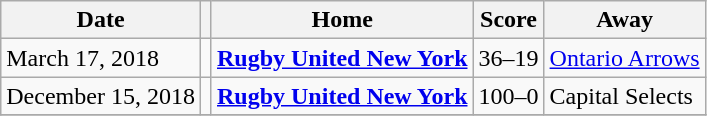<table class="wikitable">
<tr>
<th>Date</th>
<th></th>
<th>Home</th>
<th>Score</th>
<th>Away</th>
</tr>
<tr>
<td>March 17, 2018</td>
<td></td>
<td><strong><a href='#'>Rugby United New York</a></strong></td>
<td>36–19</td>
<td><a href='#'>Ontario Arrows</a></td>
</tr>
<tr>
<td>December 15, 2018</td>
<td></td>
<td><strong><a href='#'>Rugby United New York</a></strong></td>
<td>100–0</td>
<td>Capital Selects</td>
</tr>
<tr>
</tr>
</table>
